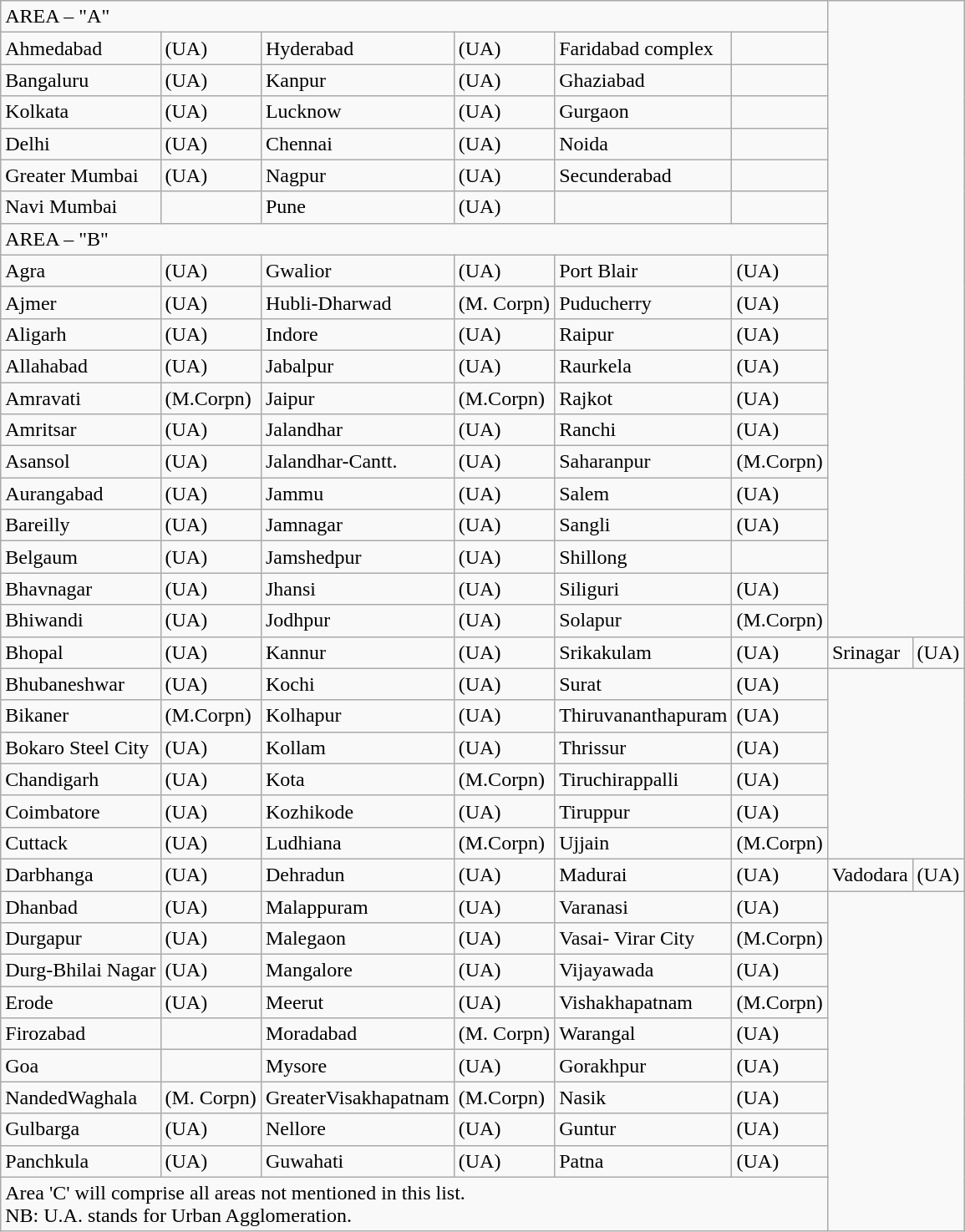<table class="wikitable">
<tr>
<td colspan="6">AREA – "A"</td>
</tr>
<tr>
<td>Ahmedabad</td>
<td>(UA)</td>
<td>Hyderabad</td>
<td>(UA)</td>
<td>Faridabad complex</td>
<td></td>
</tr>
<tr>
<td>Bangaluru</td>
<td>(UA)</td>
<td>Kanpur</td>
<td>(UA)</td>
<td>Ghaziabad</td>
<td></td>
</tr>
<tr>
<td>Kolkata</td>
<td>(UA)</td>
<td>Lucknow</td>
<td>(UA)</td>
<td>Gurgaon</td>
<td></td>
</tr>
<tr>
<td>Delhi</td>
<td>(UA)</td>
<td>Chennai</td>
<td>(UA)</td>
<td>Noida</td>
<td></td>
</tr>
<tr>
<td>Greater Mumbai</td>
<td>(UA)</td>
<td>Nagpur</td>
<td>(UA)</td>
<td>Secunderabad</td>
<td></td>
</tr>
<tr>
<td>Navi Mumbai</td>
<td></td>
<td>Pune</td>
<td>(UA)</td>
<td></td>
<td></td>
</tr>
<tr>
<td colspan="6">AREA – "B"</td>
</tr>
<tr>
<td>Agra</td>
<td>(UA)</td>
<td>Gwalior</td>
<td>(UA)</td>
<td>Port Blair</td>
<td>(UA)</td>
</tr>
<tr>
<td>Ajmer</td>
<td>(UA)</td>
<td>Hubli-Dharwad</td>
<td>(M. Corpn)</td>
<td>Puducherry</td>
<td>(UA)</td>
</tr>
<tr>
<td>Aligarh</td>
<td>(UA)</td>
<td>Indore</td>
<td>(UA)</td>
<td>Raipur</td>
<td>(UA)</td>
</tr>
<tr>
<td>Allahabad</td>
<td>(UA)</td>
<td>Jabalpur</td>
<td>(UA)</td>
<td>Raurkela</td>
<td>(UA)</td>
</tr>
<tr>
<td>Amravati</td>
<td>(M.Corpn)</td>
<td>Jaipur</td>
<td>(M.Corpn)</td>
<td>Rajkot</td>
<td>(UA)</td>
</tr>
<tr>
<td>Amritsar</td>
<td>(UA)</td>
<td>Jalandhar</td>
<td>(UA)</td>
<td>Ranchi</td>
<td>(UA)</td>
</tr>
<tr>
<td>Asansol</td>
<td>(UA)</td>
<td>Jalandhar-Cantt.</td>
<td>(UA)</td>
<td>Saharanpur</td>
<td>(M.Corpn)</td>
</tr>
<tr>
<td>Aurangabad</td>
<td>(UA)</td>
<td>Jammu</td>
<td>(UA)</td>
<td>Salem</td>
<td>(UA)</td>
</tr>
<tr>
<td>Bareilly</td>
<td>(UA)</td>
<td>Jamnagar</td>
<td>(UA)</td>
<td>Sangli</td>
<td>(UA)</td>
</tr>
<tr>
<td>Belgaum</td>
<td>(UA)</td>
<td>Jamshedpur</td>
<td>(UA)</td>
<td>Shillong</td>
<td></td>
</tr>
<tr>
<td>Bhavnagar</td>
<td>(UA)</td>
<td>Jhansi</td>
<td>(UA)</td>
<td>Siliguri</td>
<td>(UA)</td>
</tr>
<tr>
<td>Bhiwandi</td>
<td>(UA)</td>
<td>Jodhpur</td>
<td>(UA)</td>
<td>Solapur</td>
<td>(M.Corpn)</td>
</tr>
<tr>
<td>Bhopal</td>
<td>(UA)</td>
<td>Kannur</td>
<td>(UA)</td>
<td>Srikakulam</td>
<td>(UA)</td>
<td>Srinagar</td>
<td>(UA)</td>
</tr>
<tr>
<td>Bhubaneshwar</td>
<td>(UA)</td>
<td>Kochi</td>
<td>(UA)</td>
<td>Surat</td>
<td>(UA)</td>
</tr>
<tr>
<td>Bikaner</td>
<td>(M.Corpn)</td>
<td>Kolhapur</td>
<td>(UA)</td>
<td>Thiruvananthapuram</td>
<td>(UA)</td>
</tr>
<tr>
<td>Bokaro Steel City</td>
<td>(UA)</td>
<td>Kollam</td>
<td>(UA)</td>
<td>Thrissur</td>
<td>(UA)</td>
</tr>
<tr>
<td>Chandigarh</td>
<td>(UA)</td>
<td>Kota</td>
<td>(M.Corpn)</td>
<td>Tiruchirappalli</td>
<td>(UA)</td>
</tr>
<tr>
<td>Coimbatore</td>
<td>(UA)</td>
<td>Kozhikode</td>
<td>(UA)</td>
<td>Tiruppur</td>
<td>(UA)</td>
</tr>
<tr>
<td>Cuttack</td>
<td>(UA)</td>
<td>Ludhiana</td>
<td>(M.Corpn)</td>
<td>Ujjain</td>
<td>(M.Corpn)</td>
</tr>
<tr>
<td>Darbhanga</td>
<td>(UA)</td>
<td>Dehradun</td>
<td>(UA)</td>
<td>Madurai</td>
<td>(UA)</td>
<td>Vadodara</td>
<td>(UA)</td>
</tr>
<tr>
<td>Dhanbad</td>
<td>(UA)</td>
<td>Malappuram</td>
<td>(UA)</td>
<td>Varanasi</td>
<td>(UA)</td>
</tr>
<tr>
<td>Durgapur</td>
<td>(UA)</td>
<td>Malegaon</td>
<td>(UA)</td>
<td>Vasai- Virar City</td>
<td>(M.Corpn)</td>
</tr>
<tr>
<td>Durg-Bhilai Nagar</td>
<td>(UA)</td>
<td>Mangalore</td>
<td>(UA)</td>
<td>Vijayawada</td>
<td>(UA)</td>
</tr>
<tr>
<td>Erode</td>
<td>(UA)</td>
<td>Meerut</td>
<td>(UA)</td>
<td>Vishakhapatnam</td>
<td>(M.Corpn)</td>
</tr>
<tr>
<td>Firozabad</td>
<td></td>
<td>Moradabad</td>
<td>(M. Corpn)</td>
<td>Warangal</td>
<td>(UA)</td>
</tr>
<tr>
<td>Goa</td>
<td></td>
<td>Mysore</td>
<td>(UA)</td>
<td>Gorakhpur</td>
<td>(UA)</td>
</tr>
<tr>
<td>NandedWaghala</td>
<td>(M. Corpn)</td>
<td>GreaterVisakhapatnam</td>
<td>(M.Corpn)</td>
<td>Nasik</td>
<td>(UA)</td>
</tr>
<tr>
<td>Gulbarga</td>
<td>(UA)</td>
<td>Nellore</td>
<td>(UA)</td>
<td>Guntur</td>
<td>(UA)</td>
</tr>
<tr>
<td>Panchkula</td>
<td>(UA)</td>
<td>Guwahati</td>
<td>(UA)</td>
<td>Patna</td>
<td>(UA)</td>
</tr>
<tr>
<td colspan="6">Area 'C' will comprise all areas not mentioned in this list.<br>NB: U.A. stands for Urban Agglomeration.</td>
</tr>
</table>
